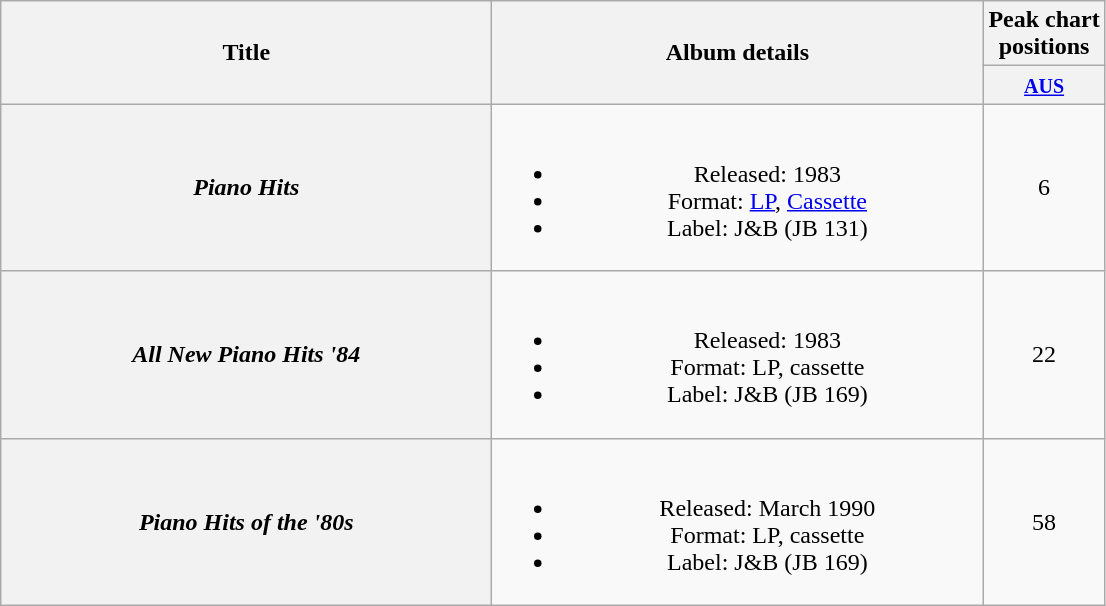<table class="wikitable plainrowheaders" style="text-align:center;" border="1">
<tr>
<th scope="col" rowspan="2" style="width:20em;">Title</th>
<th scope="col" rowspan="2" style="width:20em;">Album details</th>
<th scope="col" colspan="1">Peak chart<br>positions</th>
</tr>
<tr>
<th scope="col" style="text-align:center;"><small><a href='#'>AUS</a></small><br></th>
</tr>
<tr>
<th scope="row"><em>Piano Hits</em></th>
<td><br><ul><li>Released: 1983</li><li>Format: <a href='#'>LP</a>, <a href='#'>Cassette</a></li><li>Label: J&B (JB 131)</li></ul></td>
<td>6</td>
</tr>
<tr>
<th scope="row"><em>All New Piano Hits '84</em></th>
<td><br><ul><li>Released: 1983</li><li>Format: LP, cassette</li><li>Label: J&B (JB 169)</li></ul></td>
<td>22</td>
</tr>
<tr>
<th scope="row"><em>Piano Hits of the '80s</em></th>
<td><br><ul><li>Released: March 1990</li><li>Format: LP, cassette</li><li>Label: J&B (JB 169)</li></ul></td>
<td>58</td>
</tr>
</table>
